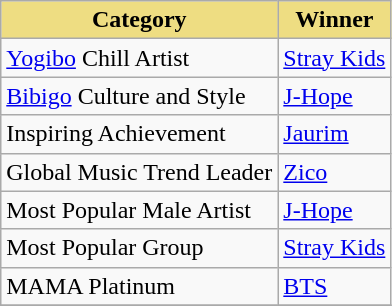<table class="wikitable">
<tr>
<th colspan="2" style="background:#EEDD82">Category</th>
<th style="background:#EEDD82">Winner</th>
</tr>
<tr>
<td colspan="2"><a href='#'>Yogibo</a> Chill Artist</td>
<td><a href='#'>Stray Kids</a></td>
</tr>
<tr>
<td colspan="2"><a href='#'>Bibigo</a> Culture and Style</td>
<td><a href='#'>J-Hope</a></td>
</tr>
<tr>
<td colspan="2">Inspiring Achievement</td>
<td><a href='#'>Jaurim</a></td>
</tr>
<tr>
<td colspan="2">Global Music Trend Leader</td>
<td><a href='#'>Zico</a></td>
</tr>
<tr>
<td colspan="2">Most Popular Male Artist</td>
<td><a href='#'>J-Hope</a></td>
</tr>
<tr>
<td colspan="2">Most Popular Group</td>
<td><a href='#'>Stray Kids</a></td>
</tr>
<tr>
<td colspan="2">MAMA Platinum</td>
<td><a href='#'>BTS</a></td>
</tr>
<tr>
</tr>
</table>
